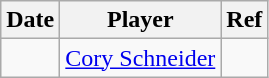<table class="wikitable">
<tr>
<th>Date</th>
<th>Player</th>
<th>Ref</th>
</tr>
<tr>
<td></td>
<td><a href='#'>Cory Schneider</a></td>
<td></td>
</tr>
</table>
